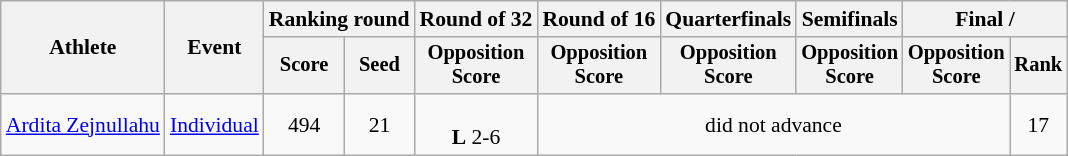<table class="wikitable" style="font-size:90%">
<tr>
<th rowspan=2>Athlete</th>
<th rowspan=2>Event</th>
<th colspan=2>Ranking round</th>
<th>Round of 32</th>
<th>Round of 16</th>
<th>Quarterfinals</th>
<th>Semifinals</th>
<th colspan=2>Final / </th>
</tr>
<tr style="font-size:95%">
<th>Score</th>
<th>Seed</th>
<th>Opposition<br>Score</th>
<th>Opposition<br>Score</th>
<th>Opposition<br>Score</th>
<th>Opposition<br>Score</th>
<th>Opposition<br>Score</th>
<th>Rank</th>
</tr>
<tr align=center>
<td align=left><a href='#'>Ardita Zejnullahu</a></td>
<td align=left><a href='#'>Individual</a></td>
<td>494</td>
<td>21</td>
<td><br><strong>L</strong> 2-6</td>
<td colspan=4>did not advance</td>
<td>17</td>
</tr>
</table>
